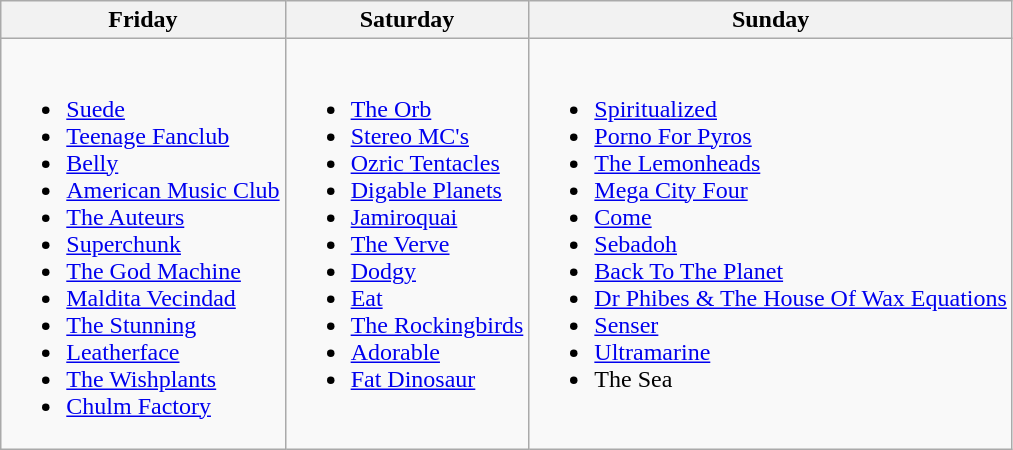<table class="wikitable">
<tr>
<th>Friday</th>
<th>Saturday</th>
<th>Sunday</th>
</tr>
<tr valign="top">
<td><br><ul><li><a href='#'>Suede</a></li><li><a href='#'>Teenage Fanclub</a></li><li><a href='#'>Belly</a></li><li><a href='#'>American Music Club</a></li><li><a href='#'>The Auteurs</a></li><li><a href='#'>Superchunk</a></li><li><a href='#'>The God Machine</a></li><li><a href='#'>Maldita Vecindad</a></li><li><a href='#'>The Stunning</a></li><li><a href='#'>Leatherface</a></li><li><a href='#'>The Wishplants</a></li><li><a href='#'>Chulm Factory</a></li></ul></td>
<td><br><ul><li><a href='#'>The Orb</a></li><li><a href='#'>Stereo MC's</a></li><li><a href='#'>Ozric Tentacles</a></li><li><a href='#'>Digable Planets</a></li><li><a href='#'>Jamiroquai</a></li><li><a href='#'>The Verve</a></li><li><a href='#'>Dodgy</a></li><li><a href='#'>Eat</a></li><li><a href='#'>The Rockingbirds</a></li><li><a href='#'>Adorable</a></li><li><a href='#'>Fat Dinosaur</a></li></ul></td>
<td><br><ul><li><a href='#'>Spiritualized</a></li><li><a href='#'>Porno For Pyros</a></li><li><a href='#'>The Lemonheads</a></li><li><a href='#'>Mega City Four</a></li><li><a href='#'>Come</a></li><li><a href='#'>Sebadoh</a></li><li><a href='#'>Back To The Planet</a></li><li><a href='#'>Dr Phibes & The House Of Wax Equations</a></li><li><a href='#'>Senser</a></li><li><a href='#'>Ultramarine</a></li><li>The Sea</li></ul></td>
</tr>
</table>
